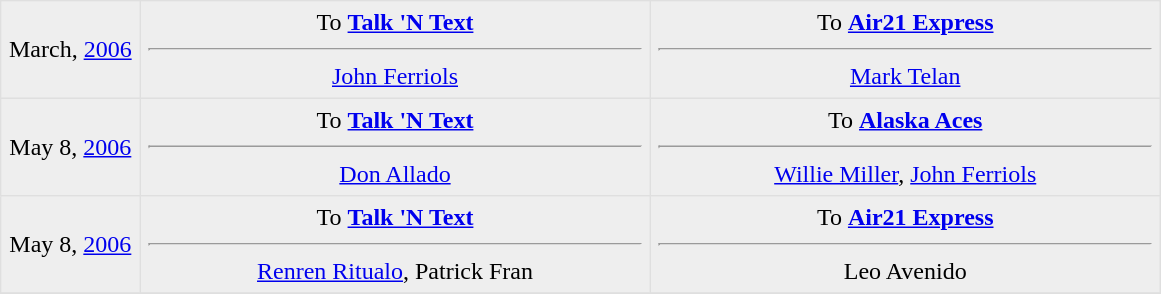<table border=1 style="border-collapse:collapse; text-align: center" bordercolor="#DFDFDF"  cellpadding="5">
<tr bgcolor="eeeeee">
<td style="width:12%">March, <a href='#'>2006</a><br></td>
<td style="width:44%" valign="top">To <strong><a href='#'>Talk 'N Text</a></strong><hr><a href='#'>John Ferriols</a></td>
<td style="width:44%" valign="top">To <strong><a href='#'>Air21 Express</a></strong><hr><a href='#'>Mark Telan</a></td>
</tr>
<tr bgcolor="eeeeee">
<td style="width:12%">May 8, <a href='#'>2006</a><br></td>
<td style="width:44%" valign="top">To <strong><a href='#'>Talk 'N Text</a></strong><hr><a href='#'>Don Allado</a></td>
<td style="width:44%" valign="top">To <strong><a href='#'>Alaska Aces</a></strong><hr><a href='#'>Willie Miller</a>, <a href='#'>John Ferriols</a></td>
</tr>
<tr bgcolor="eeeeee">
<td style="width:12%">May 8, <a href='#'>2006</a><br></td>
<td style="width:44%" valign="top">To <strong><a href='#'>Talk 'N Text</a></strong><hr><a href='#'>Renren Ritualo</a>, Patrick Fran</td>
<td style="width:44%" valign="top">To <strong><a href='#'>Air21 Express</a></strong><hr>Leo Avenido</td>
</tr>
<tr>
</tr>
</table>
